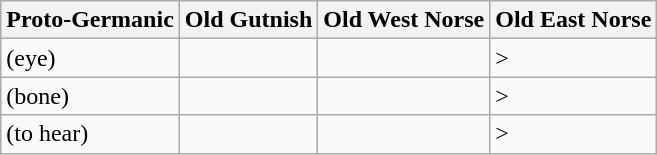<table class="wikitable">
<tr>
<th>Proto-Germanic</th>
<th>Old Gutnish</th>
<th>Old West Norse</th>
<th>Old East Norse</th>
</tr>
<tr>
<td> (eye)</td>
<td></td>
<td></td>
<td> > </td>
</tr>
<tr>
<td> (bone)</td>
<td></td>
<td></td>
<td> > </td>
</tr>
<tr>
<td> (to hear)</td>
<td></td>
<td></td>
<td> > </td>
</tr>
</table>
